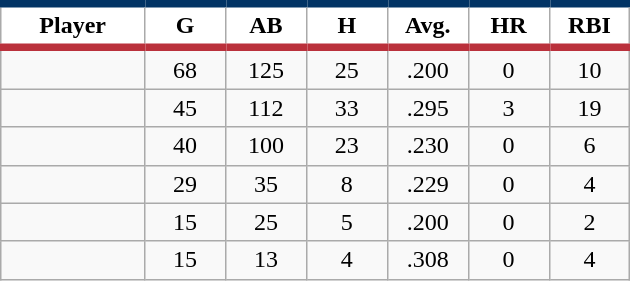<table class="wikitable sortable">
<tr>
<th style="background:#FFFFFF; border-top:#023465 5px solid; border-bottom:#ba313c 5px solid;" width="16%">Player</th>
<th style="background:#FFFFFF; border-top:#023465 5px solid; border-bottom:#ba313c 5px solid;" width="9%">G</th>
<th style="background:#FFFFFF; border-top:#023465 5px solid; border-bottom:#ba313c 5px solid;" width="9%">AB</th>
<th style="background:#FFFFFF; border-top:#023465 5px solid; border-bottom:#ba313c 5px solid;" width="9%">H</th>
<th style="background:#FFFFFF; border-top:#023465 5px solid; border-bottom:#ba313c 5px solid;" width="9%">Avg.</th>
<th style="background:#FFFFFF; border-top:#023465 5px solid; border-bottom:#ba313c 5px solid;" width="9%">HR</th>
<th style="background:#FFFFFF; border-top:#023465 5px solid; border-bottom:#ba313c 5px solid;" width="9%">RBI</th>
</tr>
<tr align="center">
<td></td>
<td>68</td>
<td>125</td>
<td>25</td>
<td>.200</td>
<td>0</td>
<td>10</td>
</tr>
<tr align="center">
<td></td>
<td>45</td>
<td>112</td>
<td>33</td>
<td>.295</td>
<td>3</td>
<td>19</td>
</tr>
<tr align="center">
<td></td>
<td>40</td>
<td>100</td>
<td>23</td>
<td>.230</td>
<td>0</td>
<td>6</td>
</tr>
<tr align="center">
<td></td>
<td>29</td>
<td>35</td>
<td>8</td>
<td>.229</td>
<td>0</td>
<td>4</td>
</tr>
<tr align="center">
<td></td>
<td>15</td>
<td>25</td>
<td>5</td>
<td>.200</td>
<td>0</td>
<td>2</td>
</tr>
<tr align="center">
<td></td>
<td>15</td>
<td>13</td>
<td>4</td>
<td>.308</td>
<td>0</td>
<td>4</td>
</tr>
</table>
